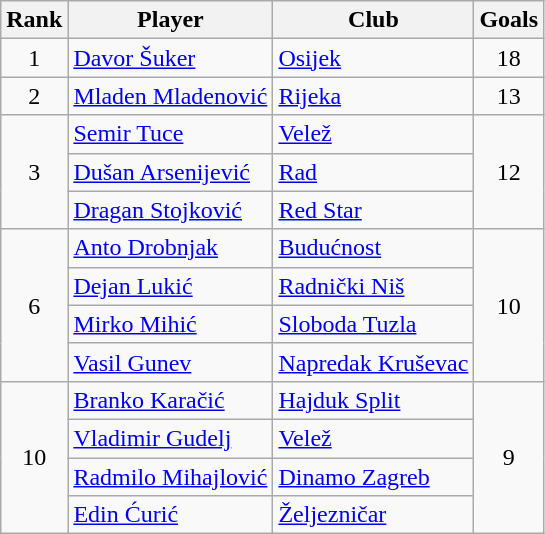<table class="wikitable">
<tr>
<th>Rank</th>
<th>Player</th>
<th>Club</th>
<th>Goals</th>
</tr>
<tr>
<td rowspan=1 align=center>1</td>
<td> <a href='#'>Davor Šuker</a></td>
<td><a href='#'>Osijek</a></td>
<td align=center>18</td>
</tr>
<tr>
<td rowspan=1 align=center>2</td>
<td> <a href='#'>Mladen Mladenović</a></td>
<td><a href='#'>Rijeka</a></td>
<td align=center>13</td>
</tr>
<tr>
<td rowspan=3 align=center>3</td>
<td> <a href='#'>Semir Tuce</a></td>
<td><a href='#'>Velež</a></td>
<td rowspan=3 align=center>12</td>
</tr>
<tr>
<td> <a href='#'>Dušan Arsenijević</a></td>
<td><a href='#'>Rad</a></td>
</tr>
<tr>
<td> <a href='#'>Dragan Stojković</a></td>
<td><a href='#'>Red Star</a></td>
</tr>
<tr>
<td rowspan=4 align=center>6</td>
<td> <a href='#'>Anto Drobnjak</a></td>
<td><a href='#'>Budućnost</a></td>
<td rowspan=4 align=center>10</td>
</tr>
<tr>
<td> <a href='#'>Dejan Lukić</a></td>
<td><a href='#'>Radnički Niš</a></td>
</tr>
<tr>
<td> <a href='#'>Mirko Mihić</a></td>
<td><a href='#'>Sloboda Tuzla</a></td>
</tr>
<tr>
<td> <a href='#'>Vasil Gunev</a></td>
<td><a href='#'>Napredak Kruševac</a></td>
</tr>
<tr>
<td rowspan=4 align=center>10</td>
<td> <a href='#'>Branko Karačić</a></td>
<td><a href='#'>Hajduk Split</a></td>
<td rowspan=4 align=center>9</td>
</tr>
<tr>
<td> <a href='#'>Vladimir Gudelj</a></td>
<td><a href='#'>Velež</a></td>
</tr>
<tr>
<td> <a href='#'>Radmilo Mihajlović</a></td>
<td><a href='#'>Dinamo Zagreb</a></td>
</tr>
<tr>
<td> <a href='#'>Edin Ćurić</a></td>
<td><a href='#'>Željezničar</a></td>
</tr>
</table>
